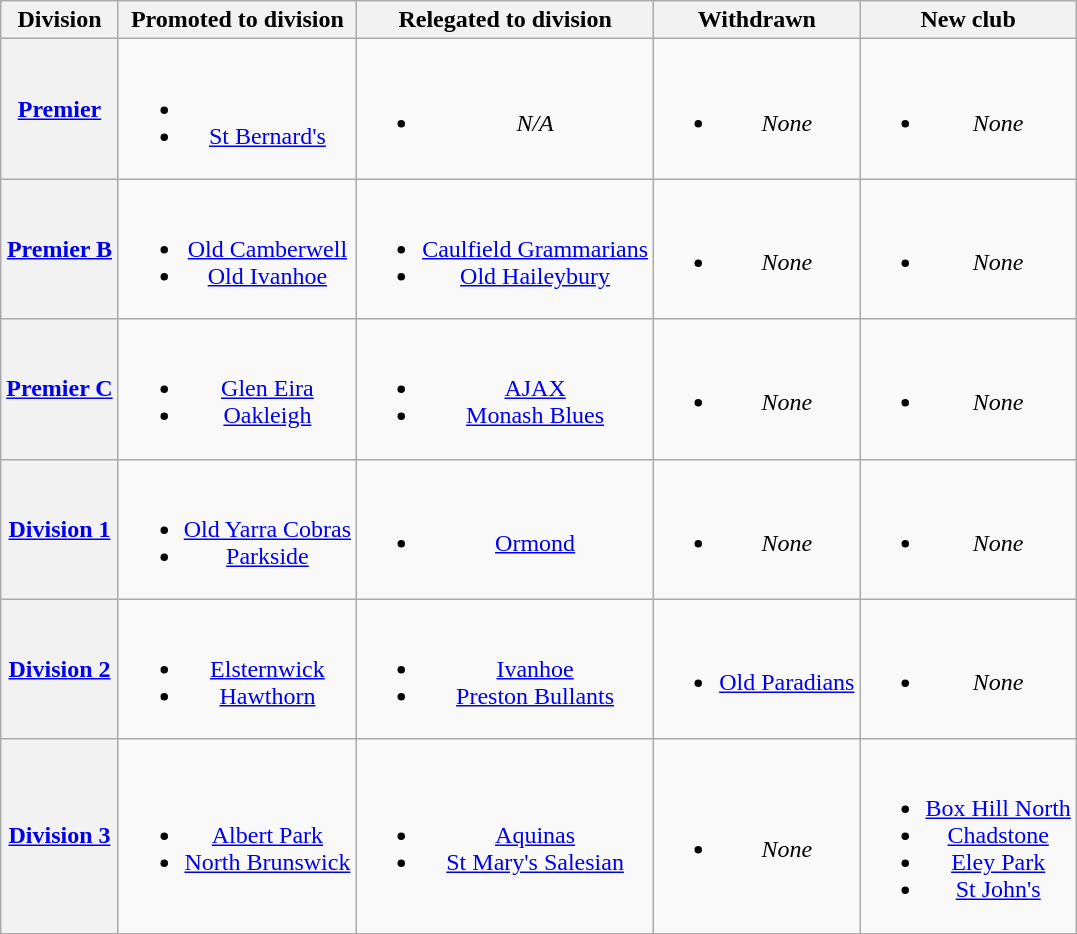<table class=wikitable style="text-align: center;">
<tr>
<th>Division</th>
<th>Promoted to division </th>
<th>Relegated to division </th>
<th>Withdrawn</th>
<th>New club</th>
</tr>
<tr>
<th><a href='#'>Premier</a></th>
<td><br><ul><li></li><li><a href='#'>St Bernard's</a></li></ul></td>
<td><br><ul><li><em>N/A</em></li></ul></td>
<td><br><ul><li><em>None</em></li></ul></td>
<td><br><ul><li><em>None</em></li></ul></td>
</tr>
<tr>
<th><a href='#'>Premier B</a></th>
<td><br><ul><li><a href='#'>Old Camberwell</a></li><li><a href='#'>Old Ivanhoe</a></li></ul></td>
<td><br><ul><li><a href='#'>Caulfield Grammarians</a></li><li><a href='#'>Old Haileybury</a></li></ul></td>
<td><br><ul><li><em>None</em></li></ul></td>
<td><br><ul><li><em>None</em></li></ul></td>
</tr>
<tr>
<th><a href='#'>Premier C</a></th>
<td><br><ul><li><a href='#'>Glen Eira</a></li><li><a href='#'>Oakleigh</a></li></ul></td>
<td><br><ul><li><a href='#'>AJAX</a></li><li><a href='#'>Monash Blues</a></li></ul></td>
<td><br><ul><li><em>None</em></li></ul></td>
<td><br><ul><li><em>None</em></li></ul></td>
</tr>
<tr>
<th><a href='#'>Division 1</a></th>
<td><br><ul><li><a href='#'>Old Yarra Cobras</a></li><li><a href='#'>Parkside</a></li></ul></td>
<td><br><ul><li><a href='#'>Ormond</a></li></ul></td>
<td><br><ul><li><em>None</em></li></ul></td>
<td><br><ul><li><em>None</em></li></ul></td>
</tr>
<tr>
<th><a href='#'>Division 2</a></th>
<td><br><ul><li><a href='#'>Elsternwick</a></li><li><a href='#'>Hawthorn</a></li></ul></td>
<td><br><ul><li><a href='#'>Ivanhoe</a></li><li><a href='#'>Preston Bullants</a></li></ul></td>
<td><br><ul><li><a href='#'>Old Paradians</a></li></ul></td>
<td><br><ul><li><em>None</em></li></ul></td>
</tr>
<tr>
<th><a href='#'>Division 3</a></th>
<td><br><ul><li><a href='#'>Albert Park</a></li><li><a href='#'>North Brunswick</a></li></ul></td>
<td><br><ul><li><a href='#'>Aquinas</a></li><li><a href='#'>St Mary's Salesian</a></li></ul></td>
<td><br><ul><li><em>None</em></li></ul></td>
<td><br><ul><li><a href='#'>Box Hill North</a></li><li><a href='#'>Chadstone</a></li><li><a href='#'>Eley Park</a></li><li><a href='#'>St John's</a></li></ul></td>
</tr>
</table>
